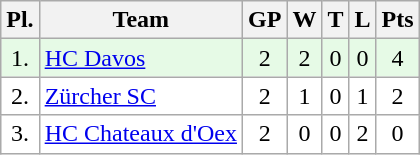<table class="wikitable">
<tr>
<th>Pl.</th>
<th>Team</th>
<th>GP</th>
<th>W</th>
<th>T</th>
<th>L</th>
<th>Pts</th>
</tr>
<tr align="center " bgcolor="#e6fae6">
<td>1.</td>
<td align="left"><a href='#'>HC Davos</a></td>
<td>2</td>
<td>2</td>
<td>0</td>
<td>0</td>
<td>4</td>
</tr>
<tr align="center "  bgcolor="#FFFFFF">
<td>2.</td>
<td align="left"><a href='#'>Zürcher SC</a></td>
<td>2</td>
<td>1</td>
<td>0</td>
<td>1</td>
<td>2</td>
</tr>
<tr align="center " bgcolor="#FFFFFF">
<td>3.</td>
<td align="left"><a href='#'>HC Chateaux d'Oex</a></td>
<td>2</td>
<td>0</td>
<td>0</td>
<td>2</td>
<td>0</td>
</tr>
</table>
